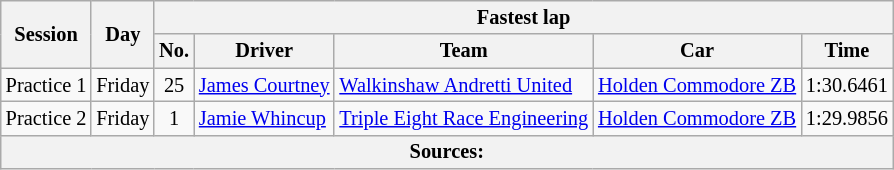<table class="wikitable" style="font-size: 85%">
<tr>
<th rowspan="2">Session</th>
<th rowspan="2">Day</th>
<th colspan="5">Fastest lap</th>
</tr>
<tr>
<th>No.</th>
<th>Driver</th>
<th>Team</th>
<th>Car</th>
<th>Time</th>
</tr>
<tr>
<td>Practice 1</td>
<td>Friday</td>
<td align="center">25</td>
<td> <a href='#'>James Courtney</a></td>
<td><a href='#'>Walkinshaw Andretti United</a></td>
<td><a href='#'>Holden Commodore ZB</a></td>
<td>1:30.6461</td>
</tr>
<tr>
<td>Practice 2</td>
<td>Friday</td>
<td align="center">1</td>
<td> <a href='#'>Jamie Whincup</a></td>
<td><a href='#'>Triple Eight Race Engineering</a></td>
<td><a href='#'>Holden Commodore ZB</a></td>
<td>1:29.9856</td>
</tr>
<tr>
<th colspan="7">Sources:</th>
</tr>
</table>
